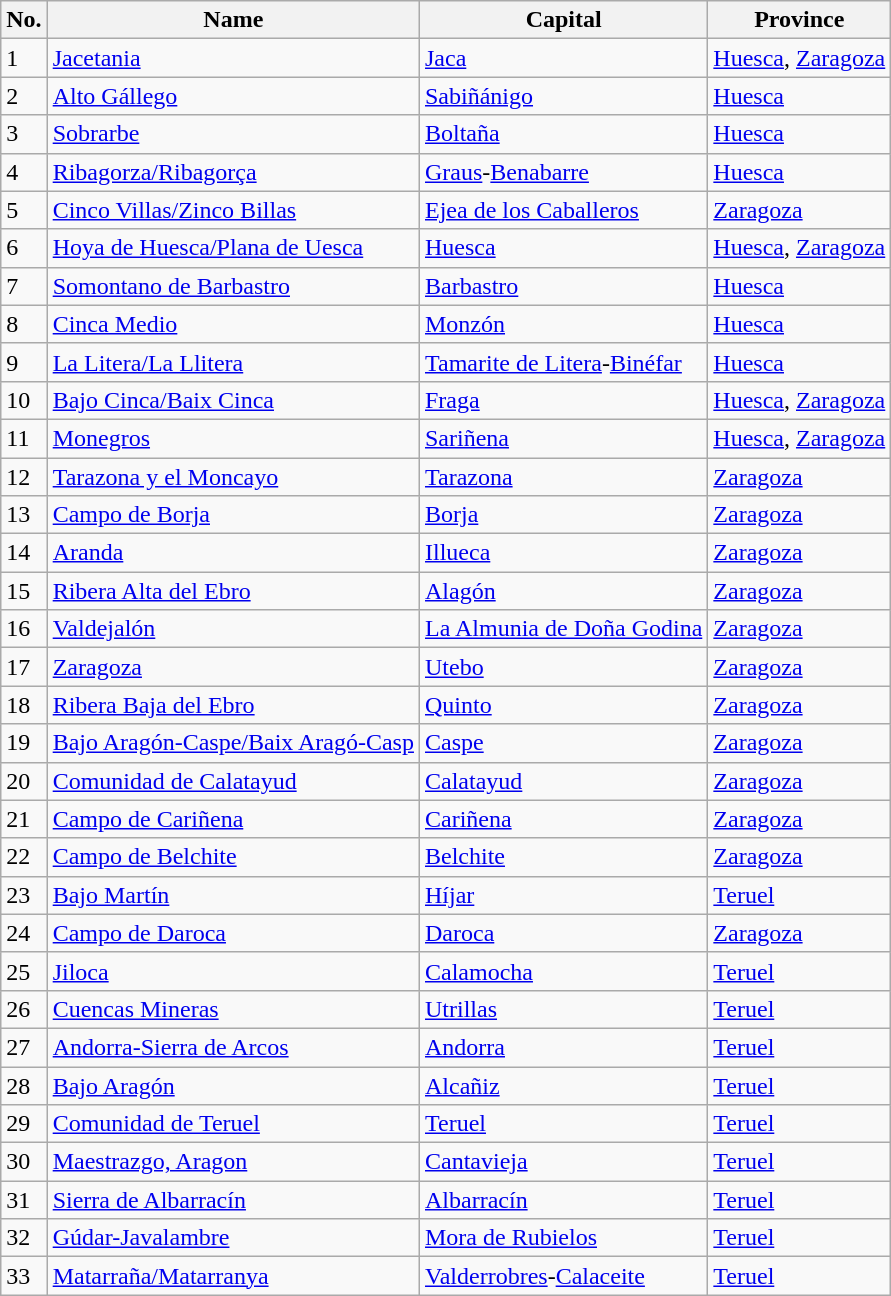<table class="wikitable">
<tr>
<th>No.</th>
<th>Name</th>
<th>Capital</th>
<th>Province</th>
</tr>
<tr>
<td>1</td>
<td><a href='#'>Jacetania</a></td>
<td><a href='#'>Jaca</a></td>
<td><a href='#'>Huesca</a>, <a href='#'>Zaragoza</a></td>
</tr>
<tr>
<td>2</td>
<td><a href='#'>Alto Gállego</a></td>
<td><a href='#'>Sabiñánigo</a></td>
<td><a href='#'>Huesca</a></td>
</tr>
<tr>
<td>3</td>
<td><a href='#'>Sobrarbe</a></td>
<td><a href='#'>Boltaña</a></td>
<td><a href='#'>Huesca</a></td>
</tr>
<tr>
<td>4</td>
<td><a href='#'>Ribagorza/Ribagorça</a></td>
<td><a href='#'>Graus</a>-<a href='#'>Benabarre</a></td>
<td><a href='#'>Huesca</a></td>
</tr>
<tr>
<td>5</td>
<td><a href='#'>Cinco Villas/Zinco Billas</a></td>
<td><a href='#'>Ejea de los Caballeros</a></td>
<td><a href='#'>Zaragoza</a></td>
</tr>
<tr>
<td>6</td>
<td><a href='#'>Hoya de Huesca/Plana de Uesca</a></td>
<td><a href='#'>Huesca</a></td>
<td><a href='#'>Huesca</a>, <a href='#'>Zaragoza</a></td>
</tr>
<tr>
<td>7</td>
<td><a href='#'>Somontano de Barbastro</a></td>
<td><a href='#'>Barbastro</a></td>
<td><a href='#'>Huesca</a></td>
</tr>
<tr>
<td>8</td>
<td><a href='#'>Cinca Medio</a></td>
<td><a href='#'>Monzón</a></td>
<td><a href='#'>Huesca</a></td>
</tr>
<tr>
<td>9</td>
<td><a href='#'>La Litera/La Llitera</a></td>
<td><a href='#'>Tamarite de Litera</a>-<a href='#'>Binéfar</a></td>
<td><a href='#'>Huesca</a></td>
</tr>
<tr>
<td>10</td>
<td><a href='#'>Bajo Cinca/Baix Cinca</a></td>
<td><a href='#'>Fraga</a></td>
<td><a href='#'>Huesca</a>, <a href='#'>Zaragoza</a></td>
</tr>
<tr>
<td>11</td>
<td><a href='#'>Monegros</a></td>
<td><a href='#'>Sariñena</a></td>
<td><a href='#'>Huesca</a>, <a href='#'>Zaragoza</a></td>
</tr>
<tr>
<td>12</td>
<td><a href='#'>Tarazona y el Moncayo</a></td>
<td><a href='#'>Tarazona</a></td>
<td><a href='#'>Zaragoza</a></td>
</tr>
<tr>
<td>13</td>
<td><a href='#'>Campo de Borja</a></td>
<td><a href='#'>Borja</a></td>
<td><a href='#'>Zaragoza</a></td>
</tr>
<tr>
<td>14</td>
<td><a href='#'>Aranda</a></td>
<td><a href='#'>Illueca</a></td>
<td><a href='#'>Zaragoza</a></td>
</tr>
<tr>
<td>15</td>
<td><a href='#'>Ribera Alta del Ebro</a></td>
<td><a href='#'>Alagón</a></td>
<td><a href='#'>Zaragoza</a></td>
</tr>
<tr>
<td>16</td>
<td><a href='#'>Valdejalón</a></td>
<td><a href='#'>La Almunia de Doña Godina</a></td>
<td><a href='#'>Zaragoza</a></td>
</tr>
<tr>
<td>17</td>
<td><a href='#'>Zaragoza</a></td>
<td><a href='#'>Utebo</a></td>
<td><a href='#'>Zaragoza</a></td>
</tr>
<tr>
<td>18</td>
<td><a href='#'>Ribera Baja del Ebro</a></td>
<td><a href='#'>Quinto</a></td>
<td><a href='#'>Zaragoza</a></td>
</tr>
<tr>
<td>19</td>
<td><a href='#'>Bajo Aragón-Caspe/Baix Aragó-Casp</a></td>
<td><a href='#'>Caspe</a></td>
<td><a href='#'>Zaragoza</a></td>
</tr>
<tr>
<td>20</td>
<td><a href='#'>Comunidad de Calatayud</a></td>
<td><a href='#'>Calatayud</a></td>
<td><a href='#'>Zaragoza</a></td>
</tr>
<tr>
<td>21</td>
<td><a href='#'>Campo de Cariñena</a></td>
<td><a href='#'>Cariñena</a></td>
<td><a href='#'>Zaragoza</a></td>
</tr>
<tr>
<td>22</td>
<td><a href='#'>Campo de Belchite</a></td>
<td><a href='#'>Belchite</a></td>
<td><a href='#'>Zaragoza</a></td>
</tr>
<tr>
<td>23</td>
<td><a href='#'>Bajo Martín</a></td>
<td><a href='#'>Híjar</a></td>
<td><a href='#'>Teruel</a></td>
</tr>
<tr>
<td>24</td>
<td><a href='#'>Campo de Daroca</a></td>
<td><a href='#'>Daroca</a></td>
<td><a href='#'>Zaragoza</a></td>
</tr>
<tr>
<td>25</td>
<td><a href='#'>Jiloca</a></td>
<td><a href='#'>Calamocha</a></td>
<td><a href='#'>Teruel</a></td>
</tr>
<tr>
<td>26</td>
<td><a href='#'>Cuencas Mineras</a></td>
<td><a href='#'>Utrillas</a></td>
<td><a href='#'>Teruel</a></td>
</tr>
<tr>
<td>27</td>
<td><a href='#'>Andorra-Sierra de Arcos</a></td>
<td><a href='#'>Andorra</a></td>
<td><a href='#'>Teruel</a></td>
</tr>
<tr>
<td>28</td>
<td><a href='#'>Bajo Aragón</a></td>
<td><a href='#'>Alcañiz</a></td>
<td><a href='#'>Teruel</a></td>
</tr>
<tr>
<td>29</td>
<td><a href='#'>Comunidad de Teruel</a></td>
<td><a href='#'>Teruel</a></td>
<td><a href='#'>Teruel</a></td>
</tr>
<tr>
<td>30</td>
<td><a href='#'>Maestrazgo, Aragon</a></td>
<td><a href='#'>Cantavieja</a></td>
<td><a href='#'>Teruel</a></td>
</tr>
<tr>
<td>31</td>
<td><a href='#'>Sierra de Albarracín</a></td>
<td><a href='#'>Albarracín</a></td>
<td><a href='#'>Teruel</a></td>
</tr>
<tr>
<td>32</td>
<td><a href='#'>Gúdar-Javalambre</a></td>
<td><a href='#'>Mora de Rubielos</a></td>
<td><a href='#'>Teruel</a></td>
</tr>
<tr>
<td>33</td>
<td><a href='#'>Matarraña/Matarranya</a></td>
<td><a href='#'>Valderrobres</a>-<a href='#'>Calaceite</a></td>
<td><a href='#'>Teruel</a></td>
</tr>
</table>
